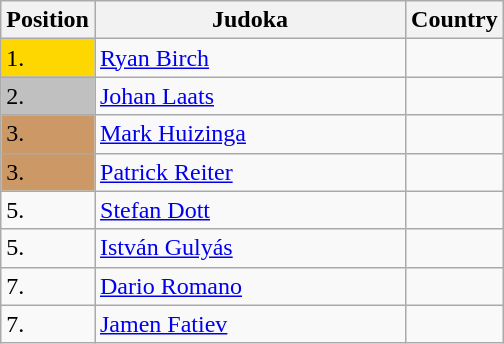<table class=wikitable>
<tr>
<th width=10>Position</th>
<th width=200>Judoka</th>
<th width=10>Country</th>
</tr>
<tr>
<td bgcolor=gold>1.</td>
<td><a href='#'>Ryan Birch</a></td>
<td></td>
</tr>
<tr>
<td bgcolor="silver">2.</td>
<td><a href='#'>Johan Laats</a></td>
<td></td>
</tr>
<tr>
<td bgcolor="CC9966">3.</td>
<td><a href='#'>Mark Huizinga</a></td>
<td></td>
</tr>
<tr>
<td bgcolor="CC9966">3.</td>
<td><a href='#'>Patrick Reiter</a></td>
<td></td>
</tr>
<tr>
<td>5.</td>
<td><a href='#'>Stefan Dott</a></td>
<td></td>
</tr>
<tr>
<td>5.</td>
<td><a href='#'>István Gulyás</a></td>
<td></td>
</tr>
<tr>
<td>7.</td>
<td><a href='#'>Dario Romano</a></td>
<td></td>
</tr>
<tr>
<td>7.</td>
<td><a href='#'>Jamen Fatiev</a></td>
<td></td>
</tr>
</table>
